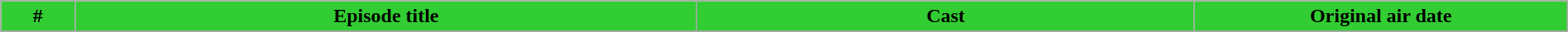<table class="wikitable plainrowheaders" style="margin: auto; width: 100%">
<tr>
<th style="background:#32CD32;" width="3%;">#</th>
<th style="background:#32CD32;" width="25%;">Episode title</th>
<th style="background:#32CD32;" width="20%;">Cast</th>
<th style="background:#32CD32;" width="15%;">Original air date</th>
</tr>
<tr>
</tr>
</table>
